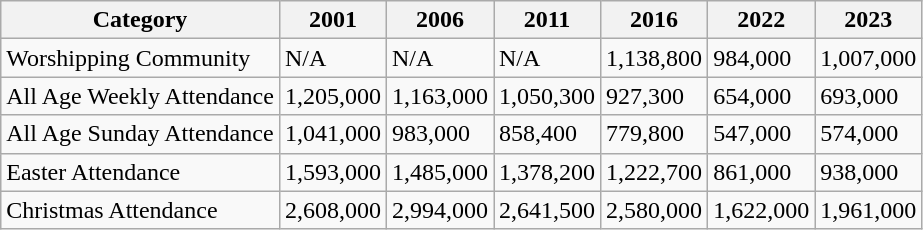<table class="wikitable">
<tr>
<th>Category</th>
<th>2001</th>
<th>2006</th>
<th>2011</th>
<th>2016</th>
<th>2022</th>
<th>2023</th>
</tr>
<tr>
<td>Worshipping Community</td>
<td>N/A</td>
<td>N/A</td>
<td>N/A</td>
<td>1,138,800</td>
<td>984,000</td>
<td>1,007,000</td>
</tr>
<tr>
<td>All Age Weekly Attendance</td>
<td>1,205,000</td>
<td>1,163,000</td>
<td>1,050,300</td>
<td>927,300</td>
<td>654,000</td>
<td>693,000</td>
</tr>
<tr>
<td>All Age Sunday Attendance</td>
<td>1,041,000</td>
<td>983,000</td>
<td>858,400</td>
<td>779,800</td>
<td>547,000</td>
<td>574,000</td>
</tr>
<tr>
<td>Easter Attendance</td>
<td>1,593,000</td>
<td>1,485,000</td>
<td>1,378,200</td>
<td>1,222,700</td>
<td>861,000</td>
<td>938,000</td>
</tr>
<tr>
<td>Christmas Attendance</td>
<td>2,608,000</td>
<td>2,994,000</td>
<td>2,641,500</td>
<td>2,580,000</td>
<td>1,622,000</td>
<td>1,961,000</td>
</tr>
</table>
